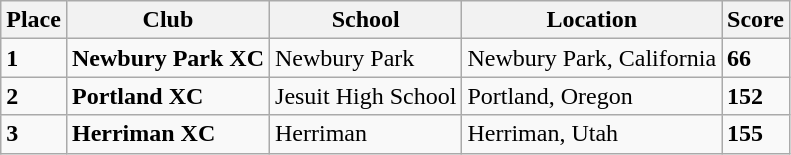<table class="wikitable">
<tr>
<th>Place</th>
<th>Club</th>
<th>School</th>
<th>Location</th>
<th>Score</th>
</tr>
<tr>
<td><strong>1</strong></td>
<td><strong>Newbury Park XC</strong></td>
<td>Newbury Park</td>
<td>Newbury Park, California</td>
<td><strong>66</strong></td>
</tr>
<tr>
<td><strong>2</strong></td>
<td><strong> Portland XC </strong></td>
<td>Jesuit High School</td>
<td>Portland, Oregon</td>
<td><strong>152</strong></td>
</tr>
<tr>
<td><strong>3</strong></td>
<td><strong> Herriman XC </strong></td>
<td>Herriman</td>
<td>Herriman, Utah</td>
<td><strong>155</strong></td>
</tr>
</table>
